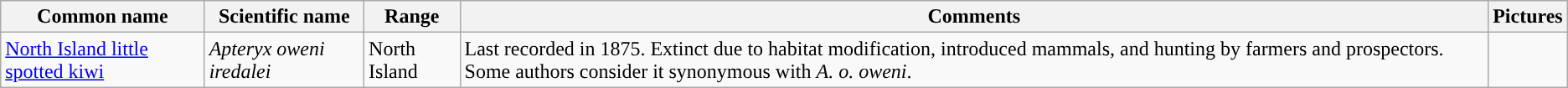<table class="wikitable">
<tr>
<th>Common name</th>
<th>Scientific name</th>
<th>Range</th>
<th class="unsortable">Comments</th>
<th class="unsortable">Pictures</th>
</tr>
<tr>
<td><a href='#'>North Island little spotted kiwi</a></td>
<td><em>Apteryx oweni iredalei</em></td>
<td>North Island</td>
<td>Last recorded in 1875. Extinct due to habitat modification, introduced mammals, and hunting by farmers and prospectors. Some authors consider it synonymous with <em>A. o. oweni</em>.</td>
<td></td>
</tr>
</table>
